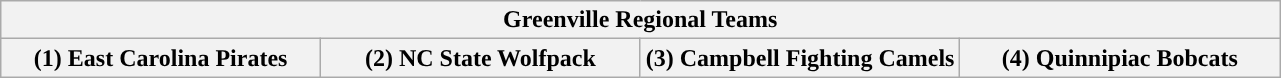<table class="wikitable">
<tr>
<th colspan=4>Greenville Regional Teams</th>
</tr>
<tr>
<th style="width: 25%; ">(1) East Carolina Pirates</th>
<th style="width: 25%; ">(2) NC State Wolfpack</th>
<th style="width: 25%; ">(3) Campbell Fighting Camels</th>
<th style="width: 25%; ">(4) Quinnipiac Bobcats</th>
</tr>
</table>
